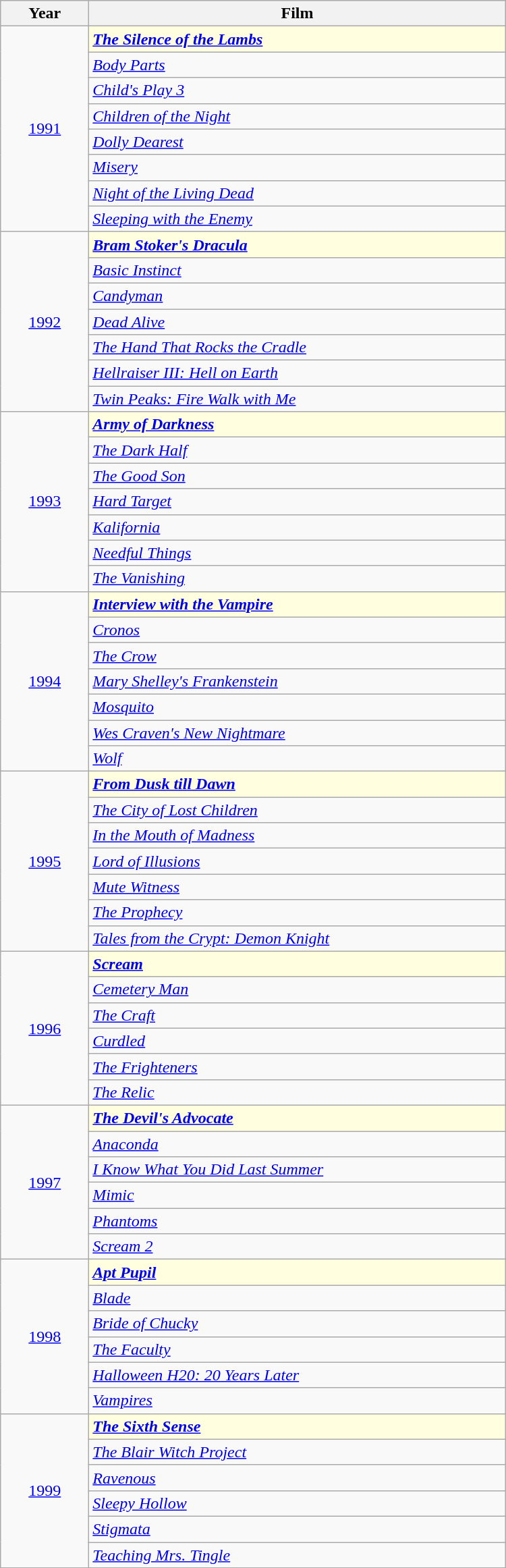<table width="500" align="centre" class="wikitable">
<tr>
<th width="80">Year</th>
<th>Film</th>
</tr>
<tr>
<td rowspan="8" style="text-align:center;"><a href='#'>1991</a></td>
<td style="background:lightyellow"><strong><em><a href='#'>The Silence of the Lambs</a></em></strong></td>
</tr>
<tr>
<td><em><a href='#'>Body Parts</a></em></td>
</tr>
<tr>
<td><em><a href='#'>Child's Play 3</a></em></td>
</tr>
<tr>
<td><em><a href='#'>Children of the Night</a></em></td>
</tr>
<tr>
<td><em><a href='#'>Dolly Dearest</a></em></td>
</tr>
<tr>
<td><em><a href='#'>Misery</a></em></td>
</tr>
<tr>
<td><em><a href='#'>Night of the Living Dead</a></em></td>
</tr>
<tr>
<td><em><a href='#'>Sleeping with the Enemy</a></em></td>
</tr>
<tr>
<td rowspan="7" style="text-align:center;"><a href='#'>1992</a></td>
<td style="background:lightyellow"><strong><em><a href='#'>Bram Stoker's Dracula</a></em></strong></td>
</tr>
<tr>
<td><em><a href='#'>Basic Instinct</a></em></td>
</tr>
<tr>
<td><em><a href='#'>Candyman</a></em></td>
</tr>
<tr>
<td><em><a href='#'>Dead Alive</a></em></td>
</tr>
<tr>
<td><em><a href='#'>The Hand That Rocks the Cradle</a></em></td>
</tr>
<tr>
<td><em><a href='#'>Hellraiser III: Hell on Earth</a></em></td>
</tr>
<tr>
<td><em><a href='#'>Twin Peaks: Fire Walk with Me</a></em></td>
</tr>
<tr>
<td rowspan="7" style="text-align:center;"><a href='#'>1993</a></td>
<td style="background:lightyellow"><strong><em><a href='#'>Army of Darkness</a></em></strong></td>
</tr>
<tr>
<td><em><a href='#'>The Dark Half</a></em></td>
</tr>
<tr>
<td><em><a href='#'>The Good Son</a></em></td>
</tr>
<tr>
<td><em><a href='#'>Hard Target</a></em></td>
</tr>
<tr>
<td><em><a href='#'>Kalifornia</a></em></td>
</tr>
<tr>
<td><em><a href='#'>Needful Things</a></em></td>
</tr>
<tr>
<td><em><a href='#'>The Vanishing</a></em></td>
</tr>
<tr>
<td rowspan="7" style="text-align:center;"><a href='#'>1994</a></td>
<td style="background:lightyellow"><strong><em><a href='#'>Interview with the Vampire</a></em></strong></td>
</tr>
<tr>
<td><em><a href='#'>Cronos</a></em></td>
</tr>
<tr>
<td><em><a href='#'>The Crow</a></em></td>
</tr>
<tr>
<td><em><a href='#'>Mary Shelley's Frankenstein</a></em></td>
</tr>
<tr>
<td><em><a href='#'>Mosquito</a></em></td>
</tr>
<tr>
<td><em><a href='#'>Wes Craven's New Nightmare</a></em></td>
</tr>
<tr>
<td><em><a href='#'>Wolf</a></em></td>
</tr>
<tr>
<td rowspan="7" style="text-align:center;"><a href='#'>1995</a></td>
<td style="background:lightyellow"><strong><em><a href='#'>From Dusk till Dawn</a></em></strong></td>
</tr>
<tr>
<td><em><a href='#'>The City of Lost Children</a></em></td>
</tr>
<tr>
<td><em><a href='#'>In the Mouth of Madness</a></em></td>
</tr>
<tr>
<td><em><a href='#'>Lord of Illusions</a></em></td>
</tr>
<tr>
<td><em><a href='#'>Mute Witness</a></em></td>
</tr>
<tr>
<td><em><a href='#'>The Prophecy</a></em></td>
</tr>
<tr>
<td><em><a href='#'>Tales from the Crypt: Demon Knight</a></em></td>
</tr>
<tr>
<td rowspan="6" style="text-align:center;"><a href='#'>1996</a></td>
<td style="background:lightyellow"><strong><em><a href='#'>Scream</a></em></strong></td>
</tr>
<tr>
<td><em><a href='#'>Cemetery Man</a></em></td>
</tr>
<tr>
<td><em><a href='#'>The Craft</a></em></td>
</tr>
<tr>
<td><em><a href='#'>Curdled</a></em></td>
</tr>
<tr>
<td><em><a href='#'>The Frighteners</a></em></td>
</tr>
<tr>
<td><em><a href='#'>The Relic</a></em></td>
</tr>
<tr>
<td rowspan="6" style="text-align:center;"><a href='#'>1997</a></td>
<td style="background:lightyellow"><strong><em><a href='#'>The Devil's Advocate</a></em></strong></td>
</tr>
<tr>
<td><em><a href='#'>Anaconda</a></em></td>
</tr>
<tr>
<td><em><a href='#'>I Know What You Did Last Summer</a></em></td>
</tr>
<tr>
<td><em><a href='#'>Mimic</a></em></td>
</tr>
<tr>
<td><em><a href='#'>Phantoms</a></em></td>
</tr>
<tr>
<td><em><a href='#'>Scream 2</a></em></td>
</tr>
<tr>
<td rowspan="6" style="text-align:center;"><a href='#'>1998</a></td>
<td style="background:lightyellow"><strong><em><a href='#'>Apt Pupil</a></em></strong></td>
</tr>
<tr>
<td><em><a href='#'>Blade</a></em></td>
</tr>
<tr>
<td><em><a href='#'>Bride of Chucky</a></em></td>
</tr>
<tr>
<td><em><a href='#'>The Faculty</a></em></td>
</tr>
<tr>
<td><em><a href='#'>Halloween H20: 20 Years Later</a></em></td>
</tr>
<tr>
<td><em><a href='#'>Vampires</a></em></td>
</tr>
<tr>
<td rowspan="6" style="text-align:center;"><a href='#'>1999</a></td>
<td style="background:lightyellow"><strong><em><a href='#'>The Sixth Sense</a></em></strong></td>
</tr>
<tr>
<td><em><a href='#'>The Blair Witch Project</a></em></td>
</tr>
<tr>
<td><em><a href='#'>Ravenous</a></em></td>
</tr>
<tr>
<td><em><a href='#'>Sleepy Hollow</a></em></td>
</tr>
<tr>
<td><em><a href='#'>Stigmata</a></em></td>
</tr>
<tr>
<td><em><a href='#'>Teaching Mrs. Tingle</a></em></td>
</tr>
</table>
